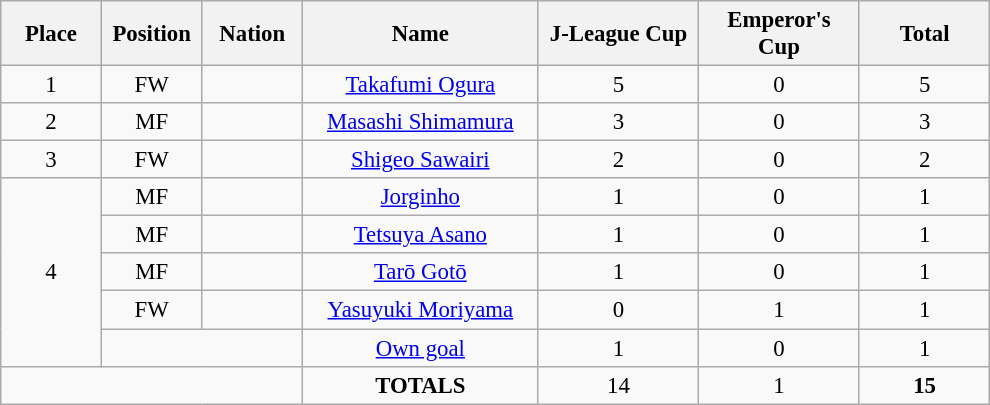<table class="wikitable" style="font-size: 95%; text-align: center;">
<tr>
<th width=60>Place</th>
<th width=60>Position</th>
<th width=60>Nation</th>
<th width=150>Name</th>
<th width=100>J-League Cup</th>
<th width=100>Emperor's Cup</th>
<th width=80><strong>Total</strong></th>
</tr>
<tr>
<td>1</td>
<td>FW</td>
<td></td>
<td><a href='#'>Takafumi Ogura</a></td>
<td>5</td>
<td>0</td>
<td>5</td>
</tr>
<tr>
<td>2</td>
<td>MF</td>
<td></td>
<td><a href='#'>Masashi Shimamura</a></td>
<td>3</td>
<td>0</td>
<td>3</td>
</tr>
<tr>
<td>3</td>
<td>FW</td>
<td></td>
<td><a href='#'>Shigeo Sawairi</a></td>
<td>2</td>
<td>0</td>
<td>2</td>
</tr>
<tr>
<td rowspan="5">4</td>
<td>MF</td>
<td></td>
<td><a href='#'>Jorginho</a></td>
<td>1</td>
<td>0</td>
<td>1</td>
</tr>
<tr>
<td>MF</td>
<td></td>
<td><a href='#'>Tetsuya Asano</a></td>
<td>1</td>
<td>0</td>
<td>1</td>
</tr>
<tr>
<td>MF</td>
<td></td>
<td><a href='#'>Tarō Gotō</a></td>
<td>1</td>
<td>0</td>
<td>1</td>
</tr>
<tr>
<td>FW</td>
<td></td>
<td><a href='#'>Yasuyuki Moriyama</a></td>
<td>0</td>
<td>1</td>
<td>1</td>
</tr>
<tr>
<td colspan="2"></td>
<td><a href='#'>Own goal</a></td>
<td>1</td>
<td>0</td>
<td>1</td>
</tr>
<tr>
<td colspan="3"></td>
<td><strong>TOTALS</strong></td>
<td>14</td>
<td>1</td>
<td><strong>15</strong></td>
</tr>
</table>
